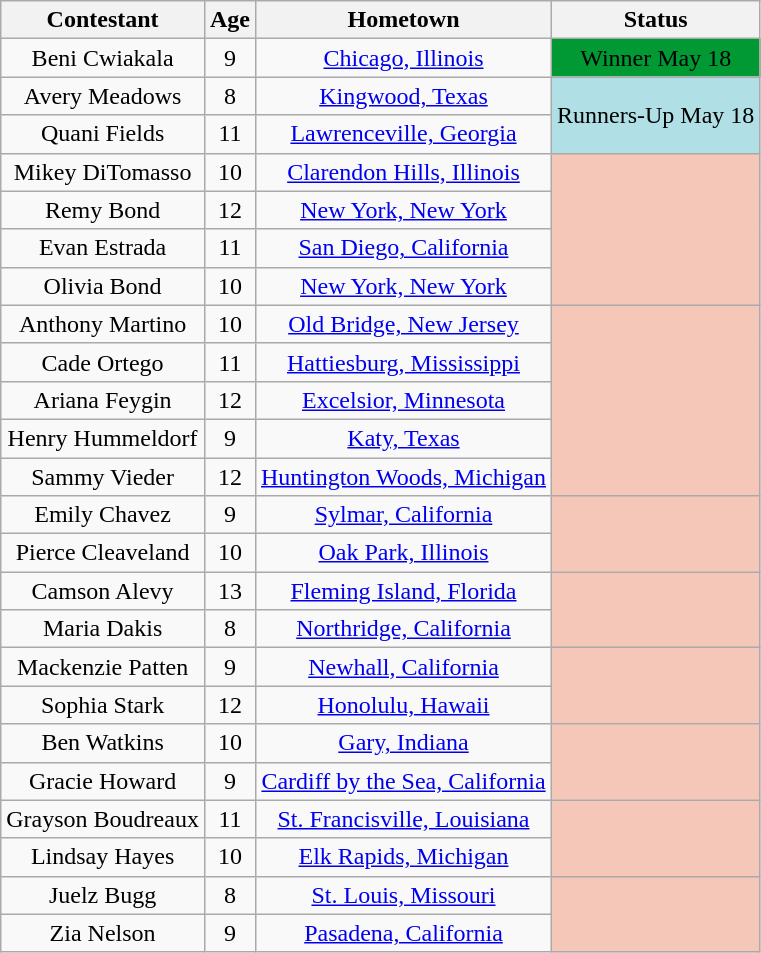<table class="wikitable sortable" style="text-align:center;">
<tr>
<th>Contestant</th>
<th>Age</th>
<th>Hometown</th>
<th>Status</th>
</tr>
<tr>
<td>Beni Cwiakala</td>
<td>9</td>
<td><a href='#'>Chicago, Illinois</a></td>
<td style="background:#093;"><span>Winner May 18</span></td>
</tr>
<tr>
<td>Avery Meadows</td>
<td>8</td>
<td><a href='#'>Kingwood, Texas</a></td>
<td style="background:#B0E0E6; text'align:center;" rowspan="2">Runners-Up May 18</td>
</tr>
<tr>
<td>Quani Fields</td>
<td>11</td>
<td><a href='#'>Lawrenceville, Georgia</a></td>
</tr>
<tr>
<td>Mikey DiTomasso</td>
<td>10</td>
<td><a href='#'>Clarendon Hills, Illinois</a></td>
<td style="background:#f4c7b8; text'align:center;" rowspan="4"></td>
</tr>
<tr>
<td>Remy Bond</td>
<td>12</td>
<td><a href='#'>New York, New York</a></td>
</tr>
<tr>
<td>Evan Estrada</td>
<td>11</td>
<td><a href='#'>San Diego, California</a></td>
</tr>
<tr>
<td>Olivia Bond</td>
<td>10</td>
<td><a href='#'>New York, New York</a></td>
</tr>
<tr>
<td>Anthony Martino</td>
<td>10</td>
<td><a href='#'>Old Bridge, New Jersey</a></td>
<td style="background:#f4c7b8; text'align:center;" rowspan="5"></td>
</tr>
<tr>
<td>Cade Ortego</td>
<td>11</td>
<td><a href='#'>Hattiesburg, Mississippi</a></td>
</tr>
<tr>
<td>Ariana Feygin</td>
<td>12</td>
<td><a href='#'>Excelsior, Minnesota</a></td>
</tr>
<tr>
<td>Henry Hummeldorf</td>
<td>9</td>
<td><a href='#'>Katy, Texas</a></td>
</tr>
<tr>
<td>Sammy Vieder</td>
<td>12</td>
<td><a href='#'>Huntington Woods, Michigan</a></td>
</tr>
<tr>
<td>Emily Chavez</td>
<td>9</td>
<td><a href='#'>Sylmar, California</a></td>
<td style="background:#f4c7b8; text'align:center;" rowspan="2"></td>
</tr>
<tr>
<td>Pierce Cleaveland</td>
<td>10</td>
<td><a href='#'>Oak Park, Illinois</a></td>
</tr>
<tr>
<td>Camson Alevy</td>
<td>13</td>
<td><a href='#'>Fleming Island, Florida</a></td>
<td style="background:#f4c7b8; text-align:center;" rowspan="2"></td>
</tr>
<tr>
<td>Maria Dakis</td>
<td>8</td>
<td><a href='#'>Northridge, California</a></td>
</tr>
<tr>
<td>Mackenzie Patten</td>
<td>9</td>
<td><a href='#'>Newhall, California</a></td>
<td style="background:#f4c7b8; text-align:center;" rowspan="2"></td>
</tr>
<tr>
<td>Sophia Stark</td>
<td>12</td>
<td><a href='#'>Honolulu, Hawaii</a></td>
</tr>
<tr>
<td>Ben Watkins</td>
<td>10</td>
<td><a href='#'>Gary, Indiana</a></td>
<td style="background:#f4c7b8; text-align:center;" rowspan="2"></td>
</tr>
<tr>
<td>Gracie Howard</td>
<td>9</td>
<td><a href='#'>Cardiff by the Sea, California</a></td>
</tr>
<tr>
<td>Grayson Boudreaux</td>
<td>11</td>
<td><a href='#'>St. Francisville, Louisiana</a></td>
<td style="background:#f4c7b8; text-align:center;" rowspan="2"></td>
</tr>
<tr>
<td>Lindsay Hayes</td>
<td>10</td>
<td><a href='#'>Elk Rapids, Michigan</a></td>
</tr>
<tr>
<td>Juelz Bugg</td>
<td>8</td>
<td><a href='#'>St. Louis, Missouri</a></td>
<td style="background:#f4c7b8; text-align:center;" rowspan="2"></td>
</tr>
<tr>
<td>Zia Nelson</td>
<td>9</td>
<td><a href='#'>Pasadena, California</a></td>
</tr>
</table>
